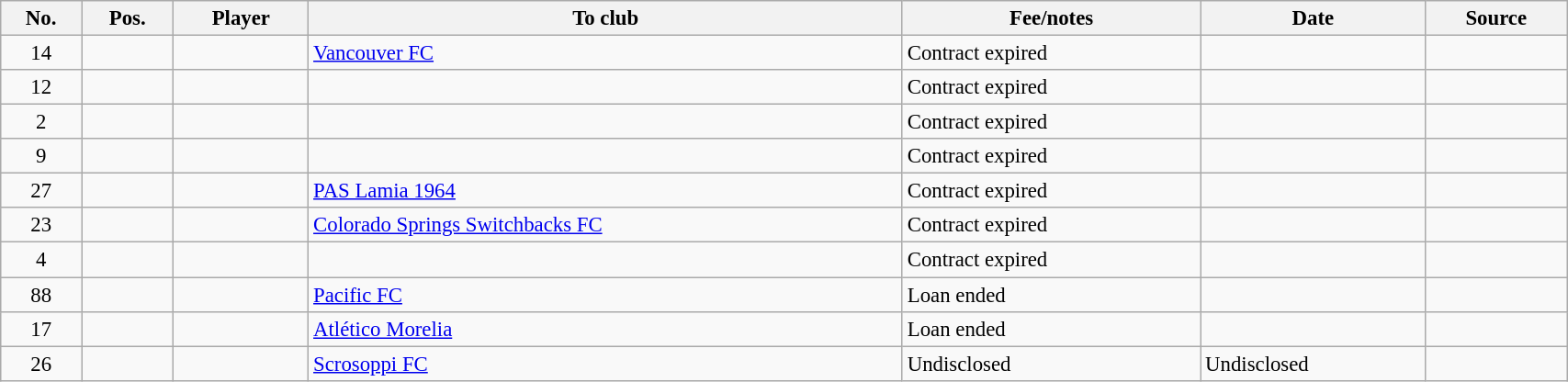<table class="wikitable sortable" style="width:90%; font-size:95%;">
<tr>
<th>No.</th>
<th>Pos.</th>
<th>Player</th>
<th>To club</th>
<th>Fee/notes</th>
<th>Date</th>
<th>Source</th>
</tr>
<tr>
<td align=center>14</td>
<td align=center></td>
<td></td>
<td> <a href='#'>Vancouver FC</a></td>
<td>Contract expired</td>
<td></td>
<td></td>
</tr>
<tr>
<td align=center>12</td>
<td align=center></td>
<td></td>
<td></td>
<td>Contract expired</td>
<td></td>
<td></td>
</tr>
<tr>
<td align=center>2</td>
<td align=center></td>
<td></td>
<td></td>
<td>Contract expired</td>
<td></td>
<td></td>
</tr>
<tr>
<td align=center>9</td>
<td align=center></td>
<td></td>
<td></td>
<td>Contract expired</td>
<td></td>
<td></td>
</tr>
<tr>
<td align=center>27</td>
<td align=center></td>
<td></td>
<td> <a href='#'>PAS Lamia 1964</a></td>
<td>Contract expired</td>
<td></td>
<td></td>
</tr>
<tr>
<td align=center>23</td>
<td align=center></td>
<td></td>
<td> <a href='#'>Colorado Springs Switchbacks FC</a></td>
<td>Contract expired</td>
<td></td>
<td></td>
</tr>
<tr>
<td align=center>4</td>
<td align=center></td>
<td></td>
<td></td>
<td>Contract expired</td>
<td></td>
<td></td>
</tr>
<tr>
<td align=center>88</td>
<td align=center></td>
<td></td>
<td align="left"> <a href='#'>Pacific FC</a></td>
<td>Loan ended</td>
<td></td>
<td></td>
</tr>
<tr>
<td align=center>17</td>
<td align=center></td>
<td></td>
<td align="left"> <a href='#'>Atlético Morelia</a></td>
<td>Loan ended</td>
<td></td>
<td></td>
</tr>
<tr>
<td align=center>26</td>
<td align=center></td>
<td></td>
<td align="left"> <a href='#'>Scrosoppi FC</a></td>
<td>Undisclosed</td>
<td>Undisclosed</td>
<td></td>
</tr>
</table>
